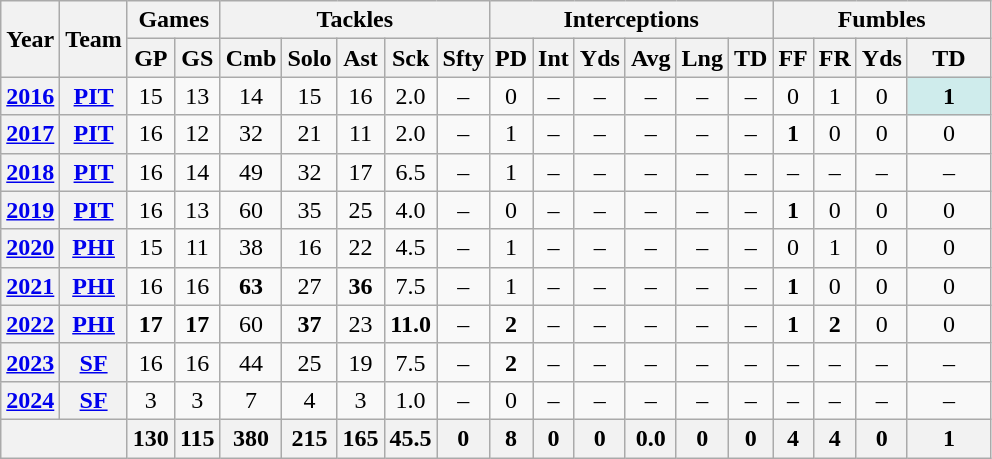<table class=wikitable style="text-align:center;">
<tr>
<th rowspan="2">Year</th>
<th rowspan="2">Team</th>
<th colspan="2">Games</th>
<th colspan="5">Tackles</th>
<th colspan="6">Interceptions</th>
<th colspan="4">Fumbles</th>
</tr>
<tr>
<th>GP</th>
<th>GS</th>
<th>Cmb</th>
<th>Solo</th>
<th>Ast</th>
<th>Sck</th>
<th>Sfty</th>
<th>PD</th>
<th>Int</th>
<th>Yds</th>
<th>Avg</th>
<th>Lng</th>
<th>TD</th>
<th>FF</th>
<th>FR</th>
<th>Yds</th>
<th>TD</th>
</tr>
<tr>
<th><a href='#'>2016</a></th>
<th><a href='#'>PIT</a></th>
<td>15</td>
<td>13</td>
<td>14</td>
<td>15</td>
<td>16</td>
<td>2.0</td>
<td>–</td>
<td>0</td>
<td>–</td>
<td>–</td>
<td>–</td>
<td>–</td>
<td>–</td>
<td>0</td>
<td>1</td>
<td>0</td>
<td style="background:#cfecec; width:3em;"><strong>1</strong></td>
</tr>
<tr>
<th><a href='#'>2017</a></th>
<th><a href='#'>PIT</a></th>
<td>16</td>
<td>12</td>
<td>32</td>
<td>21</td>
<td>11</td>
<td>2.0</td>
<td>–</td>
<td>1</td>
<td>–</td>
<td>–</td>
<td>–</td>
<td>–</td>
<td>–</td>
<td><strong>1</strong></td>
<td>0</td>
<td>0</td>
<td>0</td>
</tr>
<tr>
<th><a href='#'>2018</a></th>
<th><a href='#'>PIT</a></th>
<td>16</td>
<td>14</td>
<td>49</td>
<td>32</td>
<td>17</td>
<td>6.5</td>
<td>–</td>
<td>1</td>
<td>–</td>
<td>–</td>
<td>–</td>
<td>–</td>
<td>–</td>
<td>–</td>
<td>–</td>
<td>–</td>
<td>–</td>
</tr>
<tr>
<th><a href='#'>2019</a></th>
<th><a href='#'>PIT</a></th>
<td>16</td>
<td>13</td>
<td>60</td>
<td>35</td>
<td>25</td>
<td>4.0</td>
<td>–</td>
<td>0</td>
<td>–</td>
<td>–</td>
<td>–</td>
<td>–</td>
<td>–</td>
<td><strong>1</strong></td>
<td>0</td>
<td>0</td>
<td>0</td>
</tr>
<tr>
<th><a href='#'>2020</a></th>
<th><a href='#'>PHI</a></th>
<td>15</td>
<td>11</td>
<td>38</td>
<td>16</td>
<td>22</td>
<td>4.5</td>
<td>–</td>
<td>1</td>
<td>–</td>
<td>–</td>
<td>–</td>
<td>–</td>
<td>–</td>
<td>0</td>
<td>1</td>
<td>0</td>
<td>0</td>
</tr>
<tr>
<th><a href='#'>2021</a></th>
<th><a href='#'>PHI</a></th>
<td>16</td>
<td>16</td>
<td><strong>63</strong></td>
<td>27</td>
<td><strong>36</strong></td>
<td>7.5</td>
<td>–</td>
<td>1</td>
<td>–</td>
<td>–</td>
<td>–</td>
<td>–</td>
<td>–</td>
<td><strong>1</strong></td>
<td>0</td>
<td>0</td>
<td>0</td>
</tr>
<tr>
<th><a href='#'>2022</a></th>
<th><a href='#'>PHI</a></th>
<td><strong>17</strong></td>
<td><strong>17</strong></td>
<td>60</td>
<td><strong>37</strong></td>
<td>23</td>
<td><strong>11.0</strong></td>
<td>–</td>
<td><strong>2</strong></td>
<td>–</td>
<td>–</td>
<td>–</td>
<td>–</td>
<td>–</td>
<td><strong>1</strong></td>
<td><strong>2</strong></td>
<td>0</td>
<td>0</td>
</tr>
<tr>
<th><a href='#'>2023</a></th>
<th><a href='#'>SF</a></th>
<td>16</td>
<td>16</td>
<td>44</td>
<td>25</td>
<td>19</td>
<td>7.5</td>
<td>–</td>
<td><strong>2</strong></td>
<td>–</td>
<td>–</td>
<td>–</td>
<td>–</td>
<td>–</td>
<td>–</td>
<td>–</td>
<td>–</td>
<td>–</td>
</tr>
<tr>
<th><a href='#'>2024</a></th>
<th><a href='#'>SF</a></th>
<td>3</td>
<td>3</td>
<td>7</td>
<td>4</td>
<td>3</td>
<td>1.0</td>
<td>–</td>
<td>0</td>
<td>–</td>
<td>–</td>
<td>–</td>
<td>–</td>
<td>–</td>
<td>–</td>
<td>–</td>
<td>–</td>
<td>–</td>
</tr>
<tr>
<th colspan="2"></th>
<th>130</th>
<th>115</th>
<th>380</th>
<th>215</th>
<th>165</th>
<th>45.5</th>
<th>0</th>
<th>8</th>
<th>0</th>
<th>0</th>
<th>0.0</th>
<th>0</th>
<th>0</th>
<th>4</th>
<th>4</th>
<th>0</th>
<th>1</th>
</tr>
</table>
